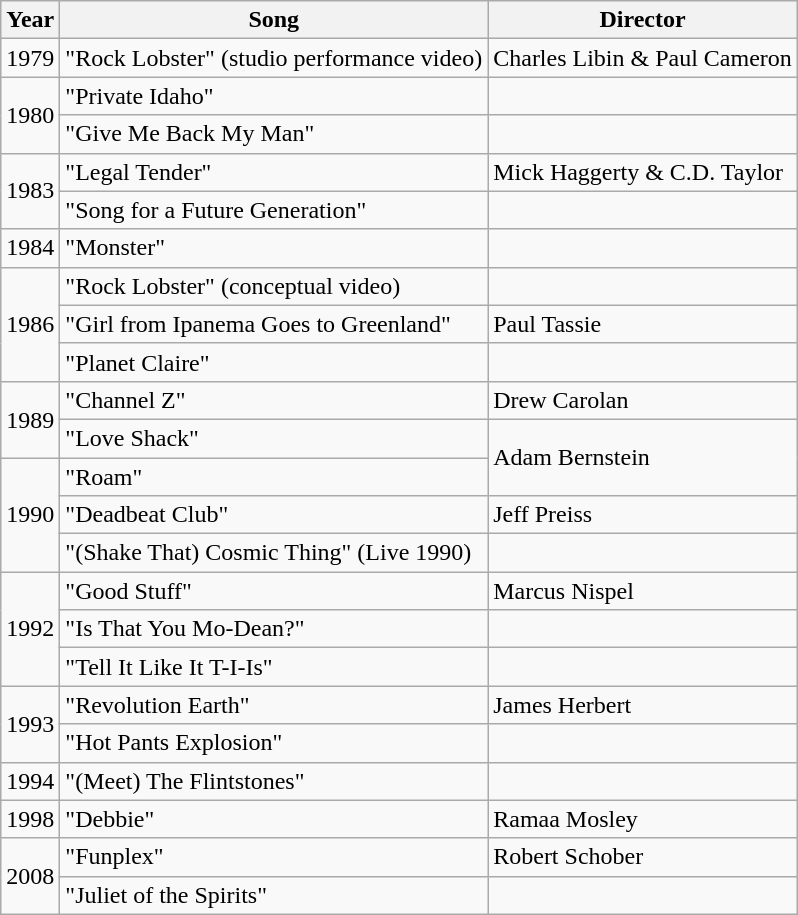<table class="wikitable">
<tr>
<th>Year</th>
<th>Song</th>
<th>Director</th>
</tr>
<tr>
<td>1979</td>
<td>"Rock Lobster" (studio performance video)</td>
<td>Charles Libin & Paul Cameron</td>
</tr>
<tr>
<td rowspan="2">1980</td>
<td>"Private Idaho"</td>
<td></td>
</tr>
<tr>
<td>"Give Me Back My Man"</td>
<td></td>
</tr>
<tr>
<td rowspan="2">1983</td>
<td>"Legal Tender"</td>
<td>Mick Haggerty & C.D. Taylor</td>
</tr>
<tr>
<td>"Song for a Future Generation"</td>
<td></td>
</tr>
<tr>
<td>1984</td>
<td>"Monster"</td>
<td></td>
</tr>
<tr>
<td rowspan="3">1986</td>
<td>"Rock Lobster" (conceptual video)</td>
<td></td>
</tr>
<tr>
<td>"Girl from Ipanema Goes to Greenland"</td>
<td>Paul Tassie</td>
</tr>
<tr>
<td>"Planet Claire"</td>
<td></td>
</tr>
<tr>
<td rowspan="2">1989</td>
<td>"Channel Z"</td>
<td>Drew Carolan</td>
</tr>
<tr>
<td>"Love Shack"</td>
<td rowspan="2">Adam Bernstein</td>
</tr>
<tr>
<td rowspan="3">1990</td>
<td>"Roam"</td>
</tr>
<tr>
<td>"Deadbeat Club"</td>
<td>Jeff Preiss</td>
</tr>
<tr>
<td>"(Shake That) Cosmic Thing" (Live 1990)</td>
<td></td>
</tr>
<tr>
<td rowspan="3">1992</td>
<td>"Good Stuff"</td>
<td>Marcus Nispel</td>
</tr>
<tr>
<td>"Is That You Mo-Dean?"</td>
<td></td>
</tr>
<tr>
<td>"Tell It Like It T-I-Is"</td>
<td></td>
</tr>
<tr>
<td rowspan="2">1993</td>
<td>"Revolution Earth"</td>
<td>James Herbert</td>
</tr>
<tr>
<td>"Hot Pants Explosion"</td>
<td></td>
</tr>
<tr>
<td>1994</td>
<td>"(Meet) The Flintstones"</td>
<td></td>
</tr>
<tr>
<td>1998</td>
<td>"Debbie"</td>
<td>Ramaa Mosley</td>
</tr>
<tr>
<td rowspan="2">2008</td>
<td>"Funplex"</td>
<td>Robert Schober</td>
</tr>
<tr>
<td>"Juliet of the Spirits"</td>
<td></td>
</tr>
</table>
